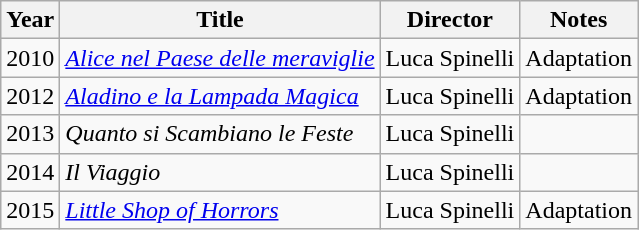<table class="wikitable" sortable">
<tr>
<th scope="col">Year</th>
<th scope="col">Title</th>
<th scope="col">Director</th>
<th scope="col" class="unsortable">Notes</th>
</tr>
<tr>
<td>2010</td>
<td><em><a href='#'>Alice nel Paese delle meraviglie</a></em></td>
<td>Luca Spinelli</td>
<td>Adaptation</td>
</tr>
<tr>
<td>2012</td>
<td><em><a href='#'>Aladino e la Lampada Magica</a></em></td>
<td>Luca Spinelli</td>
<td>Adaptation</td>
</tr>
<tr>
<td>2013</td>
<td><em>Quanto si Scambiano le Feste</em></td>
<td>Luca Spinelli</td>
<td></td>
</tr>
<tr>
<td>2014</td>
<td><em>Il Viaggio</em></td>
<td>Luca Spinelli</td>
<td></td>
</tr>
<tr>
<td>2015</td>
<td><em><a href='#'>Little Shop of Horrors</a></em></td>
<td>Luca Spinelli</td>
<td>Adaptation</td>
</tr>
</table>
